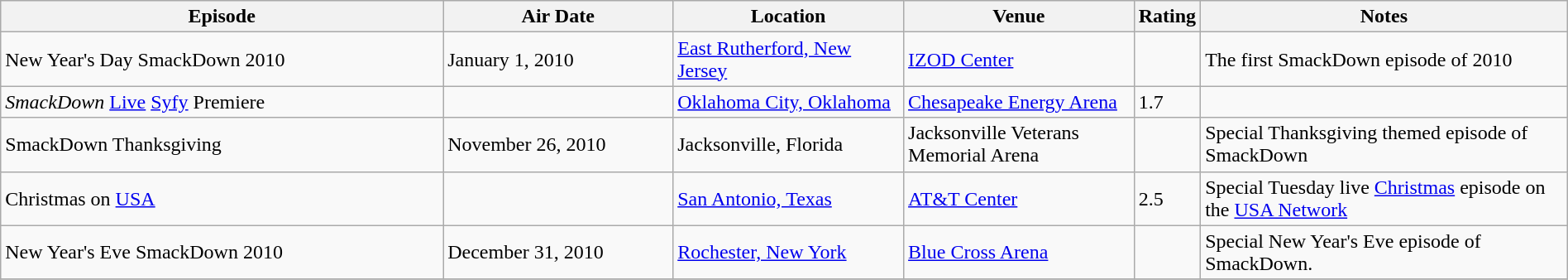<table class="wikitable plainrowheaders sortable" style="width:100%;">
<tr>
<th style="width:29%;">Episode</th>
<th style="width:15%;">Air Date</th>
<th style="width:15%;">Location</th>
<th style="width:15%;">Venue</th>
<th style="width:2%;">Rating</th>
<th style="width:99%;">Notes</th>
</tr>
<tr>
<td>New Year's Day SmackDown 2010</td>
<td>January 1, 2010</td>
<td><a href='#'>East Rutherford, New Jersey</a></td>
<td><a href='#'>IZOD Center</a></td>
<td></td>
<td>The first SmackDown episode of 2010</td>
</tr>
<tr>
<td><em>SmackDown</em> <a href='#'>Live</a> <a href='#'>Syfy</a> Premiere</td>
<td></td>
<td><a href='#'>Oklahoma City, Oklahoma</a></td>
<td><a href='#'>Chesapeake Energy Arena</a></td>
<td>1.7</td>
<td></td>
</tr>
<tr>
<td>SmackDown Thanksgiving</td>
<td>November 26, 2010</td>
<td>Jacksonville, Florida</td>
<td>Jacksonville Veterans Memorial Arena</td>
<td></td>
<td>Special Thanksgiving themed episode of SmackDown</td>
</tr>
<tr>
<td>Christmas on <a href='#'>USA</a></td>
<td></td>
<td><a href='#'>San Antonio, Texas</a></td>
<td><a href='#'>AT&T Center</a></td>
<td>2.5</td>
<td>Special Tuesday live <a href='#'>Christmas</a> episode on the <a href='#'>USA Network</a></td>
</tr>
<tr>
<td>New Year's Eve SmackDown 2010</td>
<td>December 31, 2010</td>
<td><a href='#'>Rochester, New York</a></td>
<td><a href='#'>Blue Cross Arena</a></td>
<td></td>
<td>Special New Year's Eve episode of SmackDown.</td>
</tr>
<tr>
</tr>
</table>
